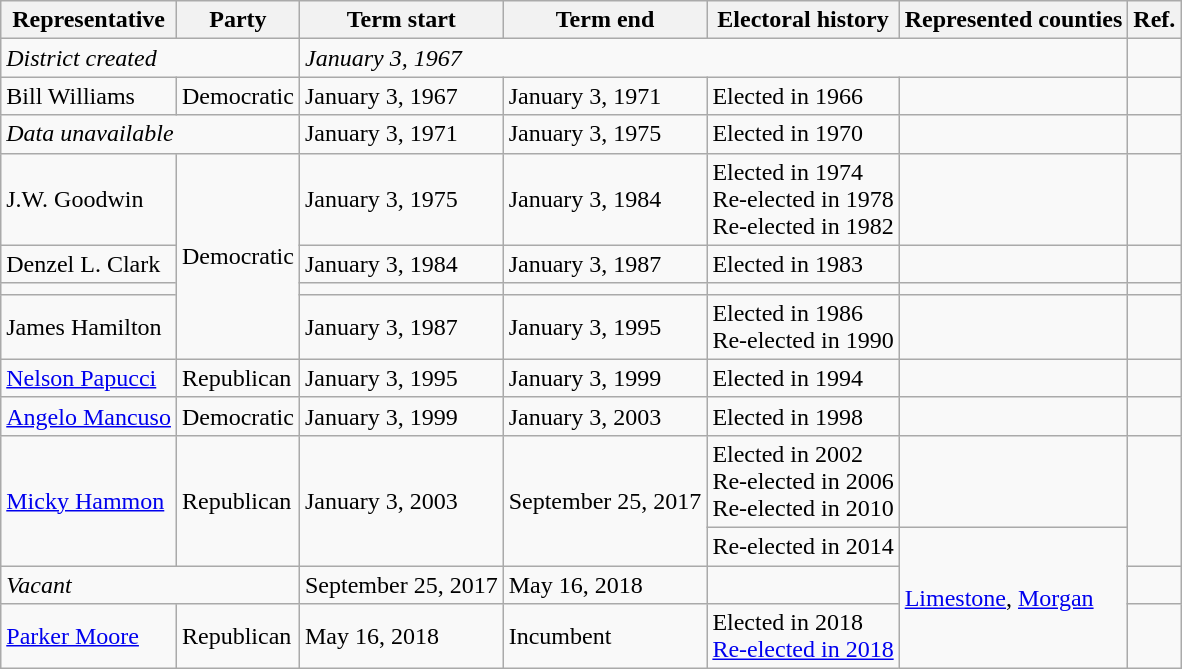<table class="wikitable">
<tr>
<th>Representative</th>
<th>Party</th>
<th>Term start</th>
<th>Term end</th>
<th>Electoral history</th>
<th>Represented counties</th>
<th>Ref.</th>
</tr>
<tr>
<td colspan="2"><em>District created</em></td>
<td colspan="4"><em>January 3, 1967</em></td>
<td></td>
</tr>
<tr>
<td>Bill Williams</td>
<td>Democratic</td>
<td>January 3, 1967</td>
<td>January 3, 1971</td>
<td>Elected in 1966</td>
<td></td>
<td></td>
</tr>
<tr>
<td colspan="2"><em>Data unavailable</em></td>
<td>January 3, 1971</td>
<td>January 3, 1975</td>
<td>Elected in 1970</td>
<td></td>
<td></td>
</tr>
<tr>
<td>J.W. Goodwin</td>
<td rowspan="4">Democratic</td>
<td>January 3, 1975</td>
<td>January 3, 1984</td>
<td>Elected in 1974<br>Re-elected in 1978<br>Re-elected in 1982</td>
<td></td>
<td></td>
</tr>
<tr>
<td>Denzel L. Clark</td>
<td>January 3, 1984</td>
<td>January 3, 1987</td>
<td>Elected in 1983</td>
<td></td>
<td></td>
</tr>
<tr>
<td></td>
<td></td>
<td></td>
<td></td>
<td></td>
<td></td>
</tr>
<tr>
<td>James Hamilton</td>
<td>January 3, 1987</td>
<td>January 3, 1995</td>
<td>Elected in 1986<br>Re-elected in 1990</td>
<td></td>
<td></td>
</tr>
<tr>
<td><a href='#'>Nelson Papucci</a></td>
<td>Republican</td>
<td>January 3, 1995</td>
<td>January 3, 1999</td>
<td>Elected in 1994</td>
<td></td>
<td></td>
</tr>
<tr>
<td><a href='#'>Angelo Mancuso</a></td>
<td>Democratic</td>
<td>January 3, 1999</td>
<td>January 3, 2003</td>
<td>Elected in 1998</td>
<td></td>
<td></td>
</tr>
<tr>
<td rowspan="2"><a href='#'>Micky Hammon</a></td>
<td rowspan="2">Republican</td>
<td rowspan="2">January 3, 2003</td>
<td rowspan="2">September 25, 2017</td>
<td>Elected in 2002<br>Re-elected in 2006<br>Re-elected in 2010</td>
<td></td>
<td rowspan="2"></td>
</tr>
<tr>
<td>Re-elected in 2014</td>
<td rowspan="3"><a href='#'>Limestone</a>, <a href='#'>Morgan</a></td>
</tr>
<tr>
<td colspan="2"><em>Vacant</em></td>
<td>September 25, 2017</td>
<td>May 16, 2018</td>
<td></td>
<td></td>
</tr>
<tr>
<td><a href='#'>Parker Moore</a></td>
<td>Republican</td>
<td>May 16, 2018</td>
<td>Incumbent</td>
<td>Elected in 2018<br><a href='#'>Re-elected in 2018</a></td>
<td></td>
</tr>
</table>
